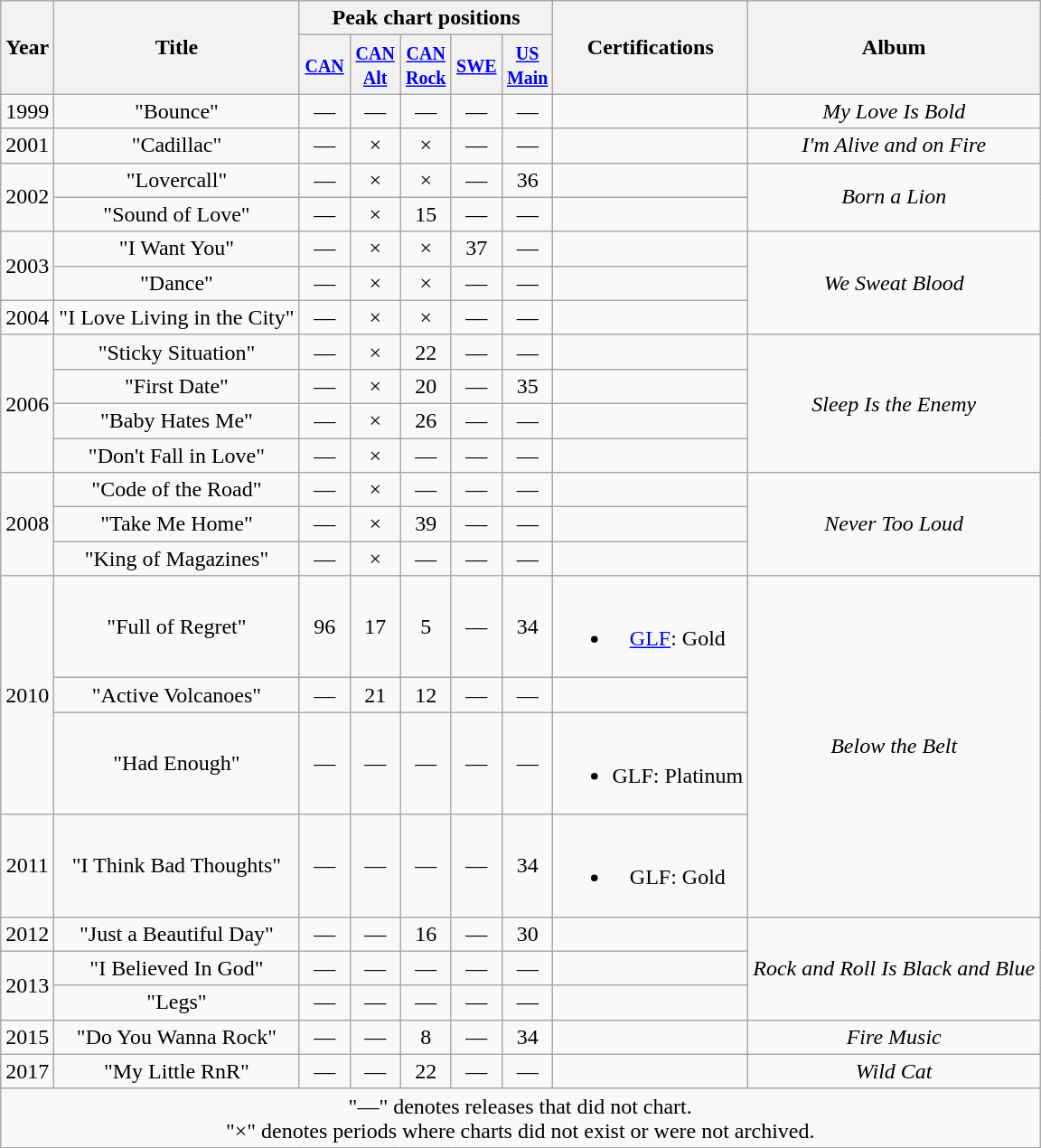<table class="wikitable" style="text-align:center;">
<tr>
<th rowspan="2">Year</th>
<th rowspan="2">Title</th>
<th colspan="5">Peak chart positions</th>
<th rowspan="2">Certifications</th>
<th rowspan="2">Album</th>
</tr>
<tr>
<th style="width:30px;"><small><a href='#'>CAN</a></small><br></th>
<th style="width:30px;"><small><a href='#'>CAN<br>Alt</a></small><br></th>
<th style="width:30px;"><small><a href='#'>CAN<br>Rock</a></small><br></th>
<th style="width:30px;"><small><a href='#'>SWE</a></small><br></th>
<th style="width:30px;"><small><a href='#'>US<br>Main</a></small><br></th>
</tr>
<tr>
<td>1999</td>
<td>"Bounce"</td>
<td>—</td>
<td>—</td>
<td>—</td>
<td>—</td>
<td>—</td>
<td></td>
<td><em>My Love Is Bold</em></td>
</tr>
<tr>
<td>2001</td>
<td>"Cadillac"</td>
<td>—</td>
<td>×</td>
<td>×</td>
<td>—</td>
<td>—</td>
<td></td>
<td><em>I'm Alive and on Fire</em></td>
</tr>
<tr>
<td rowspan="2">2002</td>
<td>"Lovercall"</td>
<td>—</td>
<td>×</td>
<td>×</td>
<td>—</td>
<td>36</td>
<td></td>
<td rowspan="2"><em>Born a Lion</em></td>
</tr>
<tr>
<td>"Sound of Love"</td>
<td>—</td>
<td>×</td>
<td>15</td>
<td>—</td>
<td>—</td>
<td></td>
</tr>
<tr>
<td rowspan="2">2003</td>
<td>"I Want You"</td>
<td>—</td>
<td>×</td>
<td>×</td>
<td>37</td>
<td>—</td>
<td></td>
<td rowspan="3"><em>We Sweat Blood</em></td>
</tr>
<tr>
<td>"Dance"</td>
<td>—</td>
<td>×</td>
<td>×</td>
<td>—</td>
<td>—</td>
<td></td>
</tr>
<tr>
<td>2004</td>
<td>"I Love Living in the City"</td>
<td>—</td>
<td>×</td>
<td>×</td>
<td>—</td>
<td>—</td>
<td></td>
</tr>
<tr>
<td rowspan="4">2006</td>
<td>"Sticky Situation"</td>
<td>—</td>
<td>×</td>
<td>22</td>
<td>—</td>
<td>—</td>
<td></td>
<td rowspan="4"><em>Sleep Is the Enemy</em></td>
</tr>
<tr>
<td>"First Date"</td>
<td>—</td>
<td>×</td>
<td>20</td>
<td>—</td>
<td>35</td>
<td></td>
</tr>
<tr>
<td>"Baby Hates Me"</td>
<td>—</td>
<td>×</td>
<td>26</td>
<td>—</td>
<td>—</td>
<td></td>
</tr>
<tr>
<td>"Don't Fall in Love"</td>
<td>—</td>
<td>×</td>
<td>—</td>
<td>—</td>
<td>—</td>
<td></td>
</tr>
<tr>
<td rowspan="3">2008</td>
<td>"Code of the Road"</td>
<td>—</td>
<td>×</td>
<td>—</td>
<td>—</td>
<td>—</td>
<td></td>
<td rowspan="3"><em>Never Too Loud</em></td>
</tr>
<tr>
<td>"Take Me Home"</td>
<td>—</td>
<td>×</td>
<td>39</td>
<td>—</td>
<td>—</td>
<td></td>
</tr>
<tr>
<td>"King of Magazines"</td>
<td>—</td>
<td>×</td>
<td>—</td>
<td>—</td>
<td>—</td>
<td></td>
</tr>
<tr>
<td rowspan="3">2010</td>
<td>"Full of Regret"</td>
<td>96</td>
<td>17</td>
<td>5</td>
<td>—</td>
<td>34</td>
<td><br><ul><li><a href='#'>GLF</a>: Gold</li></ul></td>
<td rowspan="4"><em>Below the Belt</em></td>
</tr>
<tr>
<td>"Active Volcanoes"</td>
<td>—</td>
<td>21</td>
<td>12</td>
<td>—</td>
<td>—</td>
<td></td>
</tr>
<tr>
<td>"Had Enough"</td>
<td>—</td>
<td>—</td>
<td>—</td>
<td>—</td>
<td>—</td>
<td><br><ul><li>GLF: Platinum</li></ul></td>
</tr>
<tr>
<td>2011</td>
<td>"I Think Bad Thoughts"</td>
<td>—</td>
<td>—</td>
<td>—</td>
<td>—</td>
<td>34</td>
<td><br><ul><li>GLF: Gold</li></ul></td>
</tr>
<tr>
<td>2012</td>
<td>"Just a Beautiful Day"</td>
<td>—</td>
<td>—</td>
<td>16</td>
<td>—</td>
<td>30</td>
<td></td>
<td rowspan="3"><em>Rock and Roll Is Black and Blue</em></td>
</tr>
<tr>
<td rowspan="2">2013</td>
<td>"I Believed In God"</td>
<td>—</td>
<td>—</td>
<td>—</td>
<td>—</td>
<td>—</td>
<td></td>
</tr>
<tr>
<td>"Legs"</td>
<td>—</td>
<td>—</td>
<td>—</td>
<td>—</td>
<td>—</td>
<td></td>
</tr>
<tr>
<td rowspan="1">2015</td>
<td>"Do You Wanna Rock"</td>
<td>—</td>
<td>—</td>
<td>8</td>
<td>—</td>
<td>34</td>
<td></td>
<td rowspan="1"><em>Fire Music</em></td>
</tr>
<tr>
<td rowspan="1">2017</td>
<td>"My Little RnR"</td>
<td>—</td>
<td>—</td>
<td>22</td>
<td>—</td>
<td>—</td>
<td></td>
<td rowspan="1"><em>Wild Cat</em></td>
</tr>
<tr>
<td colspan="9">"—" denotes releases that did not chart.<br>"×" denotes periods where charts did not exist or were not archived.</td>
</tr>
</table>
